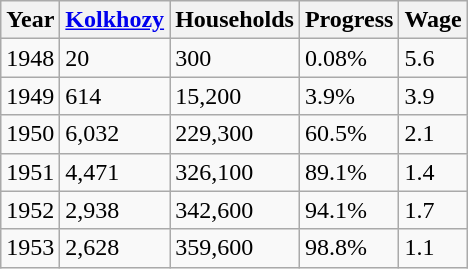<table class="wikitable" align=right style="margin: 0 0 0 1em;">
<tr>
<th>Year</th>
<th><a href='#'>Kolkhozy</a></th>
<th>Households</th>
<th>Progress</th>
<th>Wage</th>
</tr>
<tr>
<td>1948</td>
<td>20</td>
<td>300</td>
<td>0.08%</td>
<td>5.6</td>
</tr>
<tr>
<td>1949</td>
<td>614</td>
<td>15,200</td>
<td>3.9%</td>
<td>3.9</td>
</tr>
<tr>
<td>1950</td>
<td>6,032</td>
<td>229,300</td>
<td>60.5%</td>
<td>2.1</td>
</tr>
<tr>
<td>1951</td>
<td>4,471</td>
<td>326,100</td>
<td>89.1%</td>
<td>1.4</td>
</tr>
<tr>
<td>1952</td>
<td>2,938</td>
<td>342,600</td>
<td>94.1%</td>
<td>1.7</td>
</tr>
<tr>
<td>1953</td>
<td>2,628</td>
<td>359,600</td>
<td>98.8%</td>
<td>1.1</td>
</tr>
</table>
